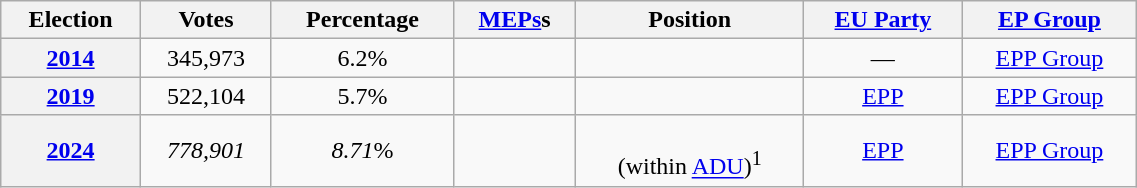<table class=wikitable style="text-align: right;" width=60%>
<tr>
<th>Election</th>
<th>Votes</th>
<th>Percentage</th>
<th><a href='#'>MEPs</a>s</th>
<th>Position</th>
<th><a href='#'>EU Party</a></th>
<th><a href='#'>EP Group</a></th>
</tr>
<tr style="text-align:center;">
<th><a href='#'>2014</a></th>
<td>345,973</td>
<td>6.2% </td>
<td></td>
<td></td>
<td>—</td>
<td><a href='#'>EPP Group</a></td>
</tr>
<tr style="text-align:center;">
<th><a href='#'>2019</a></th>
<td>522,104</td>
<td>5.7% </td>
<td></td>
<td></td>
<td><a href='#'>EPP</a></td>
<td><a href='#'>EPP Group</a></td>
</tr>
<tr style="text-align:center;">
<th><a href='#'>2024</a></th>
<td><em>778,901</em></td>
<td><em>8.71</em>% </td>
<td></td>
<td><br>(within <a href='#'>ADU</a>)<sup>1</sup></td>
<td><a href='#'>EPP</a></td>
<td><a href='#'>EPP Group</a></td>
</tr>
</table>
